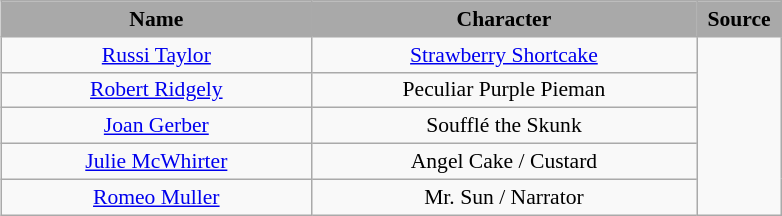<table class="wikitable" style="font-size:90%; text-align:center; margin: 5px;">
<tr>
<th style="background:darkGrey; width:200px;">Name</th>
<th style="background:darkGrey; width:250px;">Character</th>
<th style="background:darkGrey; width:50px;">Source</th>
</tr>
<tr>
<td><a href='#'>Russi Taylor</a></td>
<td><a href='#'>Strawberry Shortcake</a></td>
<td rowspan="5"></td>
</tr>
<tr>
<td><a href='#'>Robert Ridgely</a></td>
<td>Peculiar Purple Pieman</td>
</tr>
<tr>
<td><a href='#'>Joan Gerber</a></td>
<td>Soufflé the Skunk</td>
</tr>
<tr>
<td><a href='#'>Julie McWhirter</a></td>
<td>Angel Cake / Custard</td>
</tr>
<tr>
<td><a href='#'>Romeo Muller</a></td>
<td>Mr. Sun / Narrator</td>
</tr>
</table>
